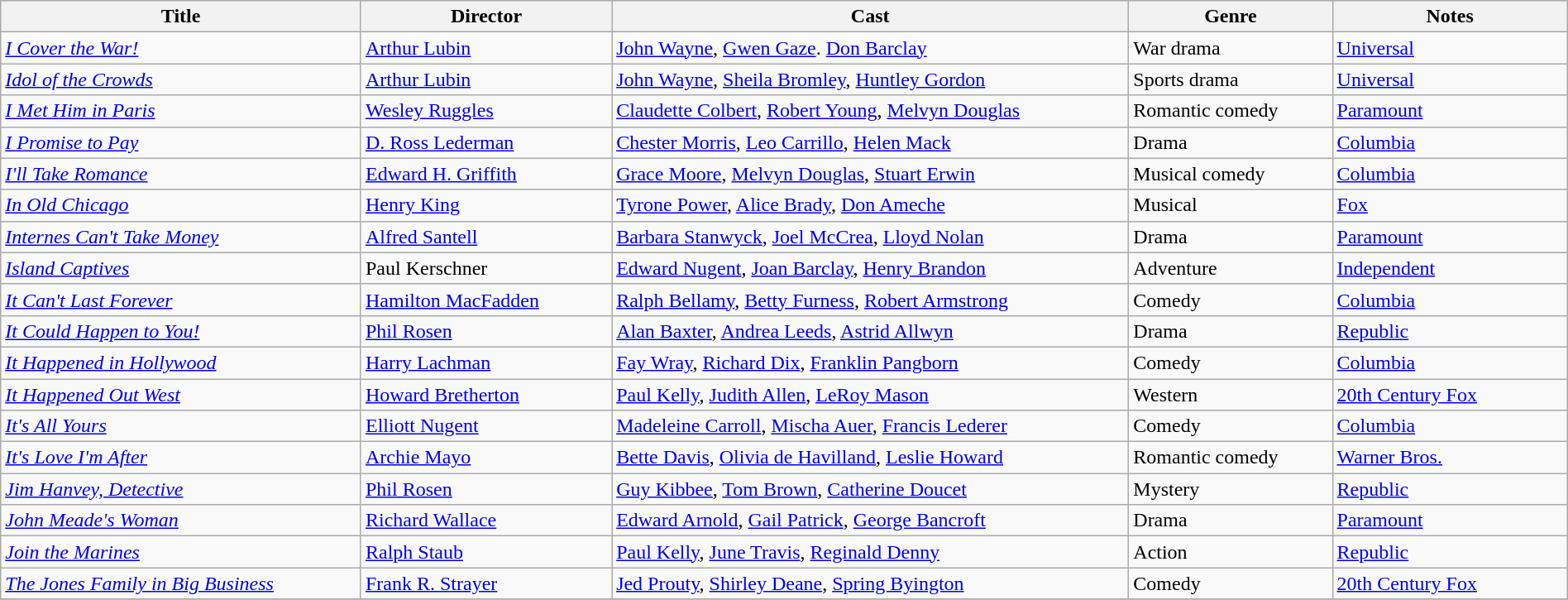<table class="wikitable" style="width:100%;">
<tr>
<th style="width:23%;">Title</th>
<th style="width:16%;">Director</th>
<th style="width:33%;">Cast</th>
<th style="width:13%;">Genre</th>
<th style="width:15%;">Notes</th>
</tr>
<tr>
<td><em><a href='#'>I Cover the War!</a></em></td>
<td><a href='#'>Arthur Lubin</a></td>
<td><a href='#'>John Wayne</a>, <a href='#'>Gwen Gaze</a>. <a href='#'>Don Barclay</a></td>
<td>War drama</td>
<td><a href='#'>Universal</a></td>
</tr>
<tr>
<td><em><a href='#'>Idol of the Crowds</a></em></td>
<td><a href='#'>Arthur Lubin</a></td>
<td><a href='#'>John Wayne</a>, <a href='#'>Sheila Bromley</a>, <a href='#'>Huntley Gordon</a></td>
<td>Sports drama</td>
<td><a href='#'>Universal</a></td>
</tr>
<tr>
<td><em><a href='#'>I Met Him in Paris</a></em></td>
<td><a href='#'>Wesley Ruggles</a></td>
<td><a href='#'>Claudette Colbert</a>, <a href='#'>Robert Young</a>, <a href='#'>Melvyn Douglas</a></td>
<td>Romantic comedy</td>
<td><a href='#'>Paramount</a></td>
</tr>
<tr>
<td><em><a href='#'>I Promise to Pay</a></em></td>
<td><a href='#'>D. Ross Lederman</a></td>
<td><a href='#'>Chester Morris</a>, <a href='#'>Leo Carrillo</a>, <a href='#'>Helen Mack</a></td>
<td>Drama</td>
<td><a href='#'>Columbia</a></td>
</tr>
<tr>
<td><em><a href='#'>I'll Take Romance</a></em></td>
<td><a href='#'>Edward H. Griffith</a></td>
<td><a href='#'>Grace Moore</a>, <a href='#'>Melvyn Douglas</a>, <a href='#'>Stuart Erwin</a></td>
<td>Musical comedy</td>
<td><a href='#'>Columbia</a></td>
</tr>
<tr>
<td><em><a href='#'>In Old Chicago</a></em></td>
<td><a href='#'>Henry King</a></td>
<td><a href='#'>Tyrone Power</a>, <a href='#'>Alice Brady</a>, <a href='#'>Don Ameche</a></td>
<td>Musical</td>
<td><a href='#'>Fox</a></td>
</tr>
<tr>
<td><em><a href='#'>Internes Can't Take Money</a></em></td>
<td><a href='#'>Alfred Santell</a></td>
<td><a href='#'>Barbara Stanwyck</a>, <a href='#'>Joel McCrea</a>, <a href='#'>Lloyd Nolan</a></td>
<td>Drama</td>
<td><a href='#'>Paramount</a></td>
</tr>
<tr>
<td><em><a href='#'>Island Captives</a></em></td>
<td>Paul Kerschner</td>
<td><a href='#'>Edward Nugent</a>, <a href='#'>Joan Barclay</a>, <a href='#'>Henry Brandon</a></td>
<td>Adventure</td>
<td><a href='#'>Independent</a></td>
</tr>
<tr>
<td><em><a href='#'>It Can't Last Forever</a></em></td>
<td><a href='#'>Hamilton MacFadden</a></td>
<td><a href='#'>Ralph Bellamy</a>, <a href='#'>Betty Furness</a>, <a href='#'>Robert Armstrong</a></td>
<td>Comedy</td>
<td><a href='#'>Columbia</a></td>
</tr>
<tr>
<td><em><a href='#'>It Could Happen to You!</a></em></td>
<td><a href='#'>Phil Rosen</a></td>
<td><a href='#'>Alan Baxter</a>, <a href='#'>Andrea Leeds</a>, <a href='#'>Astrid Allwyn</a></td>
<td>Drama</td>
<td><a href='#'>Republic</a></td>
</tr>
<tr>
<td><em><a href='#'>It Happened in Hollywood</a></em></td>
<td><a href='#'>Harry Lachman</a></td>
<td><a href='#'>Fay Wray</a>, <a href='#'>Richard Dix</a>, <a href='#'>Franklin Pangborn</a></td>
<td>Comedy</td>
<td><a href='#'>Columbia</a></td>
</tr>
<tr>
<td><em><a href='#'>It Happened Out West</a></em></td>
<td><a href='#'>Howard Bretherton</a></td>
<td><a href='#'>Paul Kelly</a>, <a href='#'>Judith Allen</a>, <a href='#'>LeRoy Mason</a></td>
<td>Western</td>
<td><a href='#'>20th Century Fox</a></td>
</tr>
<tr>
<td><em><a href='#'>It's All Yours</a></em></td>
<td><a href='#'>Elliott Nugent</a></td>
<td><a href='#'>Madeleine Carroll</a>, <a href='#'>Mischa Auer</a>, <a href='#'>Francis Lederer</a></td>
<td>Comedy</td>
<td><a href='#'>Columbia</a></td>
</tr>
<tr>
<td><em><a href='#'>It's Love I'm After</a></em></td>
<td><a href='#'>Archie Mayo</a></td>
<td><a href='#'>Bette Davis</a>, <a href='#'>Olivia de Havilland</a>, <a href='#'>Leslie Howard</a></td>
<td>Romantic comedy</td>
<td><a href='#'>Warner Bros.</a></td>
</tr>
<tr>
<td><em><a href='#'>Jim Hanvey, Detective</a></em></td>
<td><a href='#'>Phil Rosen</a></td>
<td><a href='#'>Guy Kibbee</a>, <a href='#'>Tom Brown</a>, <a href='#'>Catherine Doucet</a></td>
<td>Mystery</td>
<td><a href='#'>Republic</a></td>
</tr>
<tr>
<td><em><a href='#'>John Meade's Woman</a></em></td>
<td><a href='#'>Richard Wallace</a></td>
<td><a href='#'>Edward Arnold</a>, <a href='#'>Gail Patrick</a>, <a href='#'>George Bancroft</a></td>
<td>Drama</td>
<td><a href='#'>Paramount</a></td>
</tr>
<tr>
<td><em><a href='#'>Join the Marines</a></em></td>
<td><a href='#'>Ralph Staub</a></td>
<td><a href='#'>Paul Kelly</a>, <a href='#'>June Travis</a>, <a href='#'>Reginald Denny</a></td>
<td>Action</td>
<td><a href='#'>Republic</a></td>
</tr>
<tr>
<td><em><a href='#'>The Jones Family in Big Business</a></em></td>
<td><a href='#'>Frank R. Strayer</a></td>
<td><a href='#'>Jed Prouty</a>, <a href='#'>Shirley Deane</a>, <a href='#'>Spring Byington</a></td>
<td>Comedy</td>
<td><a href='#'>20th Century Fox</a></td>
</tr>
<tr>
</tr>
</table>
